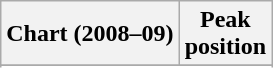<table class="wikitable sortable plainrowheaders" style="text-align:center;">
<tr>
<th scope="col">Chart (2008–09)</th>
<th scope="col">Peak<br>position</th>
</tr>
<tr>
</tr>
<tr>
</tr>
<tr>
</tr>
<tr>
</tr>
<tr>
</tr>
<tr>
</tr>
</table>
